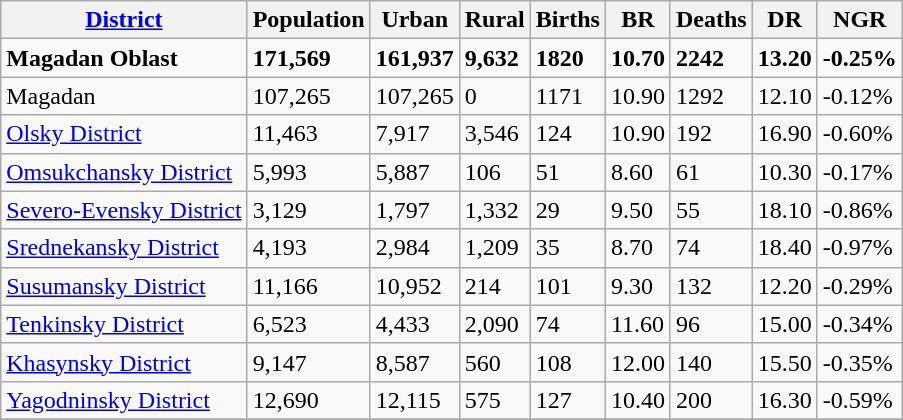<table class="wikitable sortable">
<tr>
<th><strong><a href='#'>District</a></strong></th>
<th><strong>Population</strong></th>
<th><strong>Urban</strong></th>
<th><strong>Rural</strong></th>
<th><strong>Births</strong></th>
<th><strong>BR</strong></th>
<th><strong>Deaths</strong></th>
<th><strong>DR</strong></th>
<th><strong>NGR</strong></th>
</tr>
<tr --->
<td><strong>Magadan Oblast</strong></td>
<td><strong>171,569</strong></td>
<td><strong>161,937</strong></td>
<td><strong>9,632</strong></td>
<td><strong>1820</strong></td>
<td><strong>10.70</strong></td>
<td><strong>2242</strong></td>
<td><strong>13.20</strong></td>
<td><strong> -0.25%</strong></td>
</tr>
<tr -->
<td>Magadan</td>
<td>107,265</td>
<td>107,265</td>
<td>0</td>
<td>1171</td>
<td>10.90</td>
<td>1292</td>
<td>12.10</td>
<td>-0.12%</td>
</tr>
<tr --->
<td><a href='#'>Olsky District</a></td>
<td>11,463</td>
<td>7,917</td>
<td>3,546</td>
<td>124</td>
<td>10.90</td>
<td>192</td>
<td>16.90</td>
<td>-0.60%</td>
</tr>
<tr --->
<td><a href='#'>Omsukchansky District</a></td>
<td>5,993</td>
<td>5,887</td>
<td>106</td>
<td>51</td>
<td>8.60</td>
<td>61</td>
<td>10.30</td>
<td>-0.17%</td>
</tr>
<tr --->
<td><a href='#'>Severo-Evensky District</a></td>
<td>3,129</td>
<td>1,797</td>
<td>1,332</td>
<td>29</td>
<td>9.50</td>
<td>55</td>
<td>18.10</td>
<td>-0.86%</td>
</tr>
<tr --->
<td><a href='#'>Srednekansky District</a></td>
<td>4,193</td>
<td>2,984</td>
<td>1,209</td>
<td>35</td>
<td>8.70</td>
<td>74</td>
<td>18.40</td>
<td>-0.97%</td>
</tr>
<tr --->
<td><a href='#'>Susumansky District</a></td>
<td>11,166</td>
<td>10,952</td>
<td>214</td>
<td>101</td>
<td>9.30</td>
<td>132</td>
<td>12.20</td>
<td>-0.29%</td>
</tr>
<tr --->
<td><a href='#'>Tenkinsky District</a></td>
<td>6,523</td>
<td>4,433</td>
<td>2,090</td>
<td>74</td>
<td>11.60</td>
<td>96</td>
<td>15.00</td>
<td>-0.34%</td>
</tr>
<tr --->
<td><a href='#'>Khasynsky District</a></td>
<td>9,147</td>
<td>8,587</td>
<td>560</td>
<td>108</td>
<td>12.00</td>
<td>140</td>
<td>15.50</td>
<td>-0.35%</td>
</tr>
<tr --->
<td><a href='#'>Yagodninsky District</a></td>
<td>12,690</td>
<td>12,115</td>
<td>575</td>
<td>127</td>
<td>10.40</td>
<td>200</td>
<td>16.30</td>
<td>-0.59%</td>
</tr>
<tr --->
</tr>
</table>
